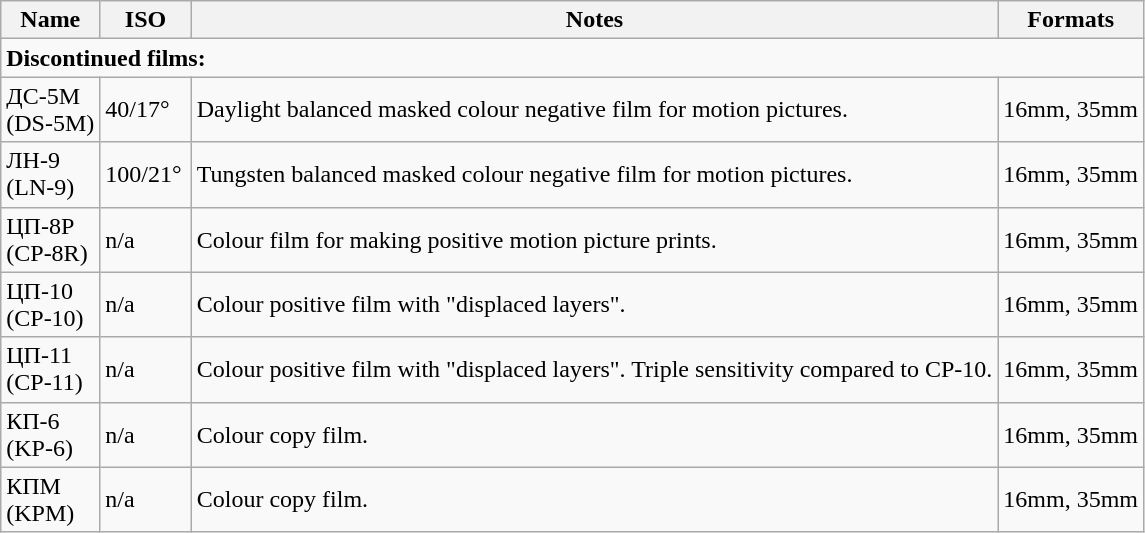<table class="wikitable">
<tr>
<th>Name</th>
<th width="8%">ISO</th>
<th>Notes</th>
<th>Formats</th>
</tr>
<tr>
<td colspan="4"><strong>Discontinued films:</strong></td>
</tr>
<tr>
<td>ДС-5М<br>(DS-5M)</td>
<td>40/17°</td>
<td>Daylight balanced masked colour negative film for motion pictures.</td>
<td>16mm, 35mm</td>
</tr>
<tr>
<td>ЛН-9<br>(LN-9)</td>
<td>100/21°</td>
<td>Tungsten balanced masked colour negative film for motion pictures.</td>
<td>16mm, 35mm</td>
</tr>
<tr>
<td>ЦП-8Р<br>(CP-8R)</td>
<td>n/a</td>
<td>Colour film for making positive motion picture prints.</td>
<td>16mm, 35mm</td>
</tr>
<tr>
<td>ЦП-10<br>(CP-10)</td>
<td>n/a</td>
<td>Colour positive film with "displaced layers".</td>
<td>16mm, 35mm</td>
</tr>
<tr>
<td>ЦП-11<br>(CP-11)</td>
<td>n/a</td>
<td>Colour positive film with "displaced layers". Triple sensitivity compared to CP-10.</td>
<td>16mm, 35mm</td>
</tr>
<tr>
<td>КП-6<br>(KP-6)</td>
<td>n/a</td>
<td>Colour copy film.</td>
<td>16mm, 35mm</td>
</tr>
<tr>
<td>КПМ<br>(KPM)</td>
<td>n/a</td>
<td>Colour copy film.</td>
<td>16mm, 35mm</td>
</tr>
</table>
